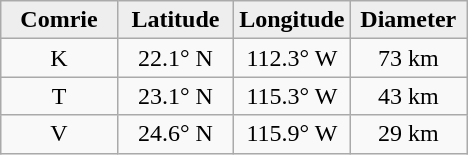<table class="wikitable">
<tr>
<th width="25%" style="background:#eeeeee;">Comrie</th>
<th width="25%" style="background:#eeeeee;">Latitude</th>
<th width="25%" style="background:#eeeeee;">Longitude</th>
<th width="25%" style="background:#eeeeee;">Diameter</th>
</tr>
<tr>
<td align="center">K</td>
<td align="center">22.1° N</td>
<td align="center">112.3° W</td>
<td align="center">73 km</td>
</tr>
<tr>
<td align="center">T</td>
<td align="center">23.1° N</td>
<td align="center">115.3° W</td>
<td align="center">43 km</td>
</tr>
<tr>
<td align="center">V</td>
<td align="center">24.6° N</td>
<td align="center">115.9° W</td>
<td align="center">29 km</td>
</tr>
</table>
